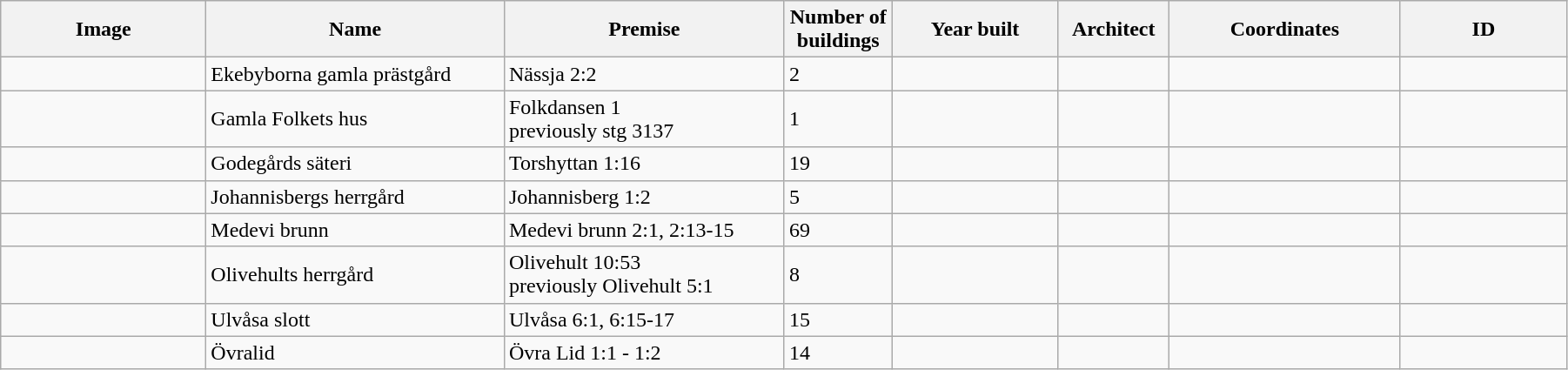<table class="wikitable" width="95%">
<tr>
<th width="150">Image</th>
<th>Name</th>
<th>Premise</th>
<th width="75">Number of<br>buildings</th>
<th width="120">Year built</th>
<th>Architect</th>
<th width="170">Coordinates</th>
<th width="120">ID</th>
</tr>
<tr>
<td></td>
<td>Ekebyborna gamla prästgård</td>
<td>Nässja 2:2</td>
<td>2</td>
<td></td>
<td></td>
<td></td>
<td></td>
</tr>
<tr>
<td></td>
<td Gamla Folkets hus, Motala>Gamla Folkets hus</td>
<td>Folkdansen 1<br>previously stg 3137</td>
<td>1</td>
<td></td>
<td></td>
<td></td>
<td></td>
</tr>
<tr>
<td></td>
<td Godegårds bruk>Godegårds säteri</td>
<td>Torshyttan 1:16</td>
<td>19</td>
<td></td>
<td></td>
<td></td>
<td></td>
</tr>
<tr>
<td></td>
<td Johannisbergs säteri>Johannisbergs herrgård</td>
<td>Johannisberg 1:2</td>
<td>5</td>
<td></td>
<td></td>
<td></td>
<td></td>
</tr>
<tr>
<td></td>
<td>Medevi brunn</td>
<td>Medevi brunn 2:1, 2:13-15</td>
<td>69</td>
<td></td>
<td></td>
<td></td>
<td></td>
</tr>
<tr>
<td></td>
<td>Olivehults herrgård</td>
<td>Olivehult 10:53<br>previously Olivehult 5:1</td>
<td>8</td>
<td></td>
<td></td>
<td></td>
<td></td>
</tr>
<tr>
<td></td>
<td>Ulvåsa slott</td>
<td>Ulvåsa 6:1, 6:15-17</td>
<td>15</td>
<td></td>
<td></td>
<td></td>
<td></td>
</tr>
<tr>
<td></td>
<td>Övralid</td>
<td>Övra Lid 1:1 - 1:2</td>
<td>14</td>
<td></td>
<td></td>
<td></td>
<td></td>
</tr>
</table>
